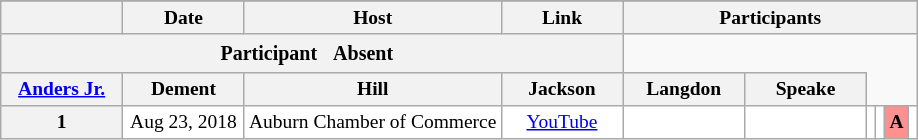<table class="wikitable" style="text-align:center;">
<tr>
</tr>
<tr style="font-size:small;">
<th scope="col"></th>
<th scope="col">Date</th>
<th scope="col">Host</th>
<th scope="col">Link</th>
<th scope="col" colspan="6">Participants</th>
</tr>
<tr>
<th colspan="4" rowspan="2"> <small>Participant  </small> <small>Absent  </small></th>
</tr>
<tr>
</tr>
<tr style="font-size:small;">
<th scope="col" style="width:75px;"><a href='#'>Anders Jr.</a></th>
<th scope="col" style="width:75px;">Dement</th>
<th scope="col" style="width:75px;">Hill</th>
<th scope="col" style="width:75px;">Jackson</th>
<th scope="col" style="width:75px;">Langdon</th>
<th scope="col" style="width:75px;">Speake</th>
</tr>
<tr style="background:#FFFFFF;font-size:small;">
<th scope="row">1</th>
<td style="white-space:nowrap;">Aug 23, 2018</td>
<td style="white-space:nowrap;">Auburn Chamber of Commerce</td>
<td style="white-space:nowrap;"><a href='#'>YouTube</a></td>
<td></td>
<td></td>
<td></td>
<td></td>
<td style="background:#ff9090; color:black; text-align:center;"><strong>A</strong></td>
<td></td>
</tr>
</table>
